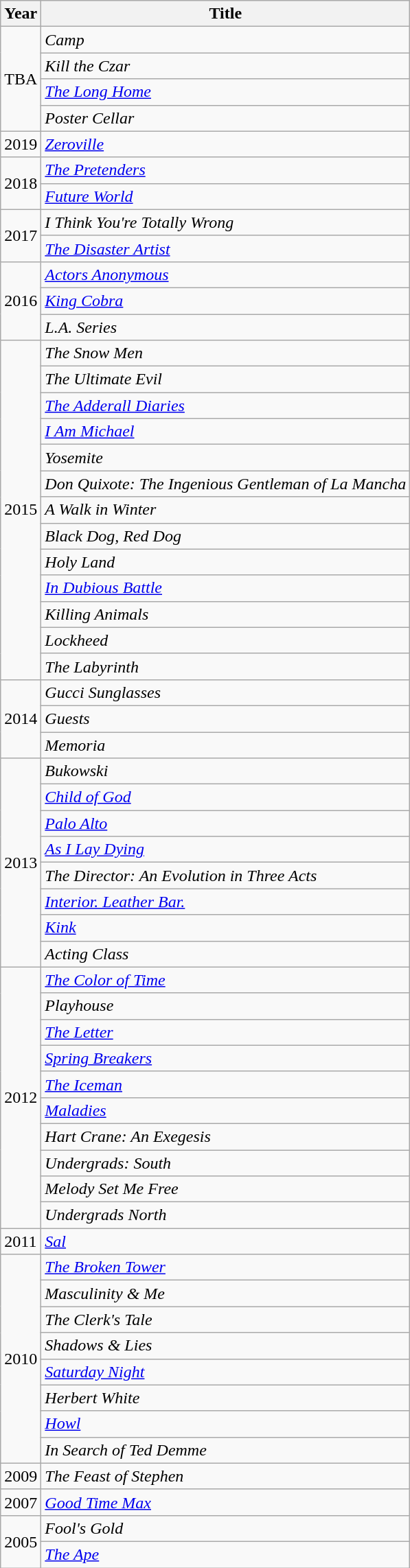<table class="wikitable sortable">
<tr>
<th>Year</th>
<th>Title</th>
</tr>
<tr>
<td rowspan="4">TBA</td>
<td><em>Camp</em></td>
</tr>
<tr>
<td><em>Kill the Czar</em></td>
</tr>
<tr>
<td><em><a href='#'>The Long Home</a></em></td>
</tr>
<tr>
<td><em>Poster Cellar</em></td>
</tr>
<tr>
<td>2019</td>
<td><em><a href='#'>Zeroville</a></em></td>
</tr>
<tr>
<td rowspan="2">2018</td>
<td><em><a href='#'>The Pretenders</a></em></td>
</tr>
<tr>
<td><em><a href='#'>Future World</a></em></td>
</tr>
<tr>
<td rowspan="2">2017</td>
<td><em>I Think You're Totally Wrong</em></td>
</tr>
<tr>
<td><em><a href='#'>The Disaster Artist</a></em></td>
</tr>
<tr>
<td rowspan="3">2016</td>
<td><em><a href='#'>Actors Anonymous</a></em></td>
</tr>
<tr>
<td><em><a href='#'>King Cobra</a></em></td>
</tr>
<tr>
<td><em>L.A. Series</em></td>
</tr>
<tr>
<td rowspan="13">2015</td>
<td><em>The Snow Men</em></td>
</tr>
<tr>
<td><em>The Ultimate Evil</em></td>
</tr>
<tr>
<td><em><a href='#'>The Adderall Diaries</a></em></td>
</tr>
<tr>
<td><em><a href='#'>I Am Michael</a></em></td>
</tr>
<tr>
<td><em>Yosemite</em></td>
</tr>
<tr>
<td><em>Don Quixote: The Ingenious Gentleman of La Mancha</em></td>
</tr>
<tr>
<td><em>A Walk in Winter</em></td>
</tr>
<tr>
<td><em>Black Dog, Red Dog</em></td>
</tr>
<tr>
<td><em>Holy Land</em></td>
</tr>
<tr>
<td><em><a href='#'>In Dubious Battle</a></em></td>
</tr>
<tr>
<td><em>Killing Animals</em></td>
</tr>
<tr>
<td><em>Lockheed</em></td>
</tr>
<tr>
<td><em>The Labyrinth</em></td>
</tr>
<tr>
<td rowspan="3">2014</td>
<td><em>Gucci Sunglasses</em></td>
</tr>
<tr>
<td><em>Guests</em></td>
</tr>
<tr>
<td><em>Memoria</em></td>
</tr>
<tr>
<td rowspan="8">2013</td>
<td><em>Bukowski</em></td>
</tr>
<tr>
<td><em><a href='#'>Child of God</a></em></td>
</tr>
<tr>
<td><em><a href='#'>Palo Alto</a></em></td>
</tr>
<tr>
<td><em><a href='#'>As I Lay Dying</a></em></td>
</tr>
<tr>
<td><em>The Director: An Evolution in Three Acts</em></td>
</tr>
<tr>
<td><em><a href='#'>Interior. Leather Bar.</a></em></td>
</tr>
<tr>
<td><em><a href='#'>Kink</a></em></td>
</tr>
<tr>
<td><em>Acting Class</em></td>
</tr>
<tr>
<td rowspan="10">2012</td>
<td><em><a href='#'>The Color of Time</a></em></td>
</tr>
<tr>
<td><em>Playhouse</em></td>
</tr>
<tr>
<td><em><a href='#'>The Letter</a></em></td>
</tr>
<tr>
<td><em><a href='#'>Spring Breakers</a></em></td>
</tr>
<tr>
<td><em><a href='#'>The Iceman</a></em></td>
</tr>
<tr>
<td><em><a href='#'>Maladies</a></em></td>
</tr>
<tr>
<td><em>Hart Crane: An Exegesis</em></td>
</tr>
<tr>
<td><em>Undergrads: South</em></td>
</tr>
<tr>
<td><em>Melody Set Me Free</em></td>
</tr>
<tr>
<td><em>Undergrads North</em></td>
</tr>
<tr>
<td>2011</td>
<td><em><a href='#'>Sal</a></em></td>
</tr>
<tr>
<td rowspan="8">2010</td>
<td><em><a href='#'>The Broken Tower</a></em></td>
</tr>
<tr>
<td><em>Masculinity & Me</em></td>
</tr>
<tr>
<td><em>The Clerk's Tale</em></td>
</tr>
<tr>
<td><em>Shadows & Lies</em></td>
</tr>
<tr>
<td><em><a href='#'>Saturday Night</a></em></td>
</tr>
<tr>
<td><em>Herbert White</em></td>
</tr>
<tr>
<td><em><a href='#'>Howl</a></em></td>
</tr>
<tr>
<td><em>In Search of Ted Demme</em></td>
</tr>
<tr>
<td>2009</td>
<td><em>The Feast of Stephen</em></td>
</tr>
<tr>
<td>2007</td>
<td><em><a href='#'>Good Time Max</a></em></td>
</tr>
<tr>
<td rowspan="2">2005</td>
<td><em>Fool's Gold</em></td>
</tr>
<tr>
<td><em><a href='#'>The Ape</a></em></td>
</tr>
</table>
